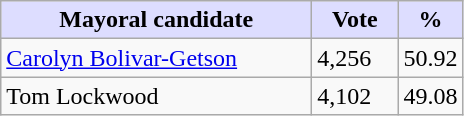<table class="wikitable">
<tr>
<th style="background:#ddf; width:200px;">Mayoral candidate</th>
<th style="background:#ddf; width:50px;">Vote</th>
<th style="background:#ddf; width:30px;">%</th>
</tr>
<tr>
<td><a href='#'>Carolyn Bolivar-Getson</a></td>
<td>4,256</td>
<td>50.92</td>
</tr>
<tr>
<td>Tom Lockwood</td>
<td>4,102</td>
<td>49.08</td>
</tr>
</table>
